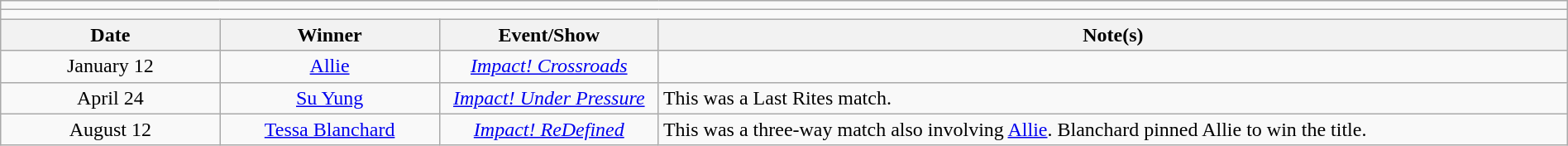<table class="wikitable" style="text-align:center; width:100%;">
<tr>
<td colspan="5"></td>
</tr>
<tr>
<td colspan="5"><strong></strong></td>
</tr>
<tr>
<th width=14%>Date</th>
<th width=14%>Winner</th>
<th width=14%>Event/Show</th>
<th width=58%>Note(s)</th>
</tr>
<tr>
<td>January 12<br></td>
<td><a href='#'>Allie</a></td>
<td><em><a href='#'>Impact! Crossroads</a></em></td>
<td></td>
</tr>
<tr>
<td>April 24<br></td>
<td><a href='#'>Su Yung</a></td>
<td><em><a href='#'>Impact! Under Pressure</a></em></td>
<td align=left>This was a Last Rites match.</td>
</tr>
<tr>
<td>August 12<br></td>
<td><a href='#'>Tessa Blanchard</a></td>
<td><em><a href='#'>Impact! ReDefined</a></em></td>
<td align=left>This was a three-way match also involving <a href='#'>Allie</a>. Blanchard pinned Allie to win the title.</td>
</tr>
</table>
